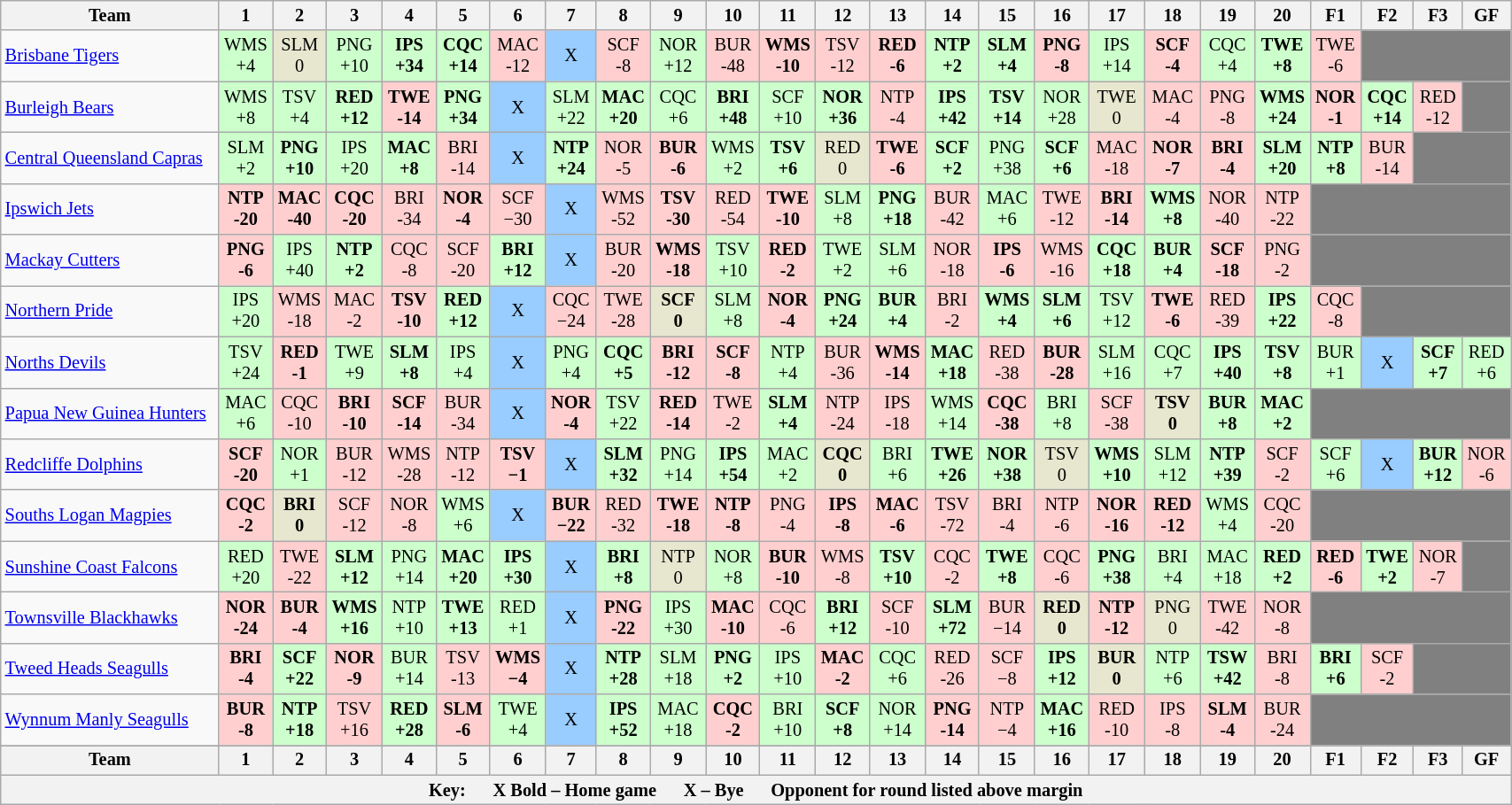<table class="wikitable sortable" style="font-size:85%; text-align:center; width:90%">
<tr valign="top">
<th valign="middle">Team</th>
<th>1</th>
<th>2</th>
<th>3</th>
<th>4</th>
<th>5</th>
<th>6</th>
<th>7</th>
<th>8</th>
<th>9</th>
<th>10</th>
<th>11</th>
<th>12</th>
<th>13</th>
<th>14</th>
<th>15</th>
<th>16</th>
<th>17</th>
<th>18</th>
<th>19</th>
<th>20</th>
<th>F1</th>
<th>F2</th>
<th>F3</th>
<th>GF</th>
</tr>
<tr>
<td align="left"><a href='#'>Brisbane Tigers</a></td>
<td style="background:#cfc;">WMS<br>+4</td>
<td style="background:#E6E7CE;">SLM<br>0</td>
<td style="background:#cfc;">PNG<br>+10</td>
<td style="background:#cfc;"><strong>IPS<br>+34</strong></td>
<td style="background:#cfc;"><strong>CQC<br>+14</strong></td>
<td style="background:#FFCFCF;">MAC<br>-12</td>
<td style="background:#99ccff;">X</td>
<td style="background:#FFCFCF;">SCF<br>-8</td>
<td style="background:#cfc;">NOR<br>+12</td>
<td style="background:#FFCFCF;">BUR<br>-48</td>
<td style="background:#FFCFCF;"><strong>WMS<br>-10</strong></td>
<td style="background:#FFCFCF;">TSV<br>-12</td>
<td style="background:#FFCFCF;"><strong>RED<br>-6</strong></td>
<td style="background:#cfc;"><strong>NTP<br>+2</strong></td>
<td style="background:#cfc;"><strong>SLM<br>+4</strong></td>
<td style="background:#FFCFCF;"><strong>PNG<br>-8</strong></td>
<td style="background:#cfc;">IPS<br>+14</td>
<td style="background:#FFCFCF;"><strong>SCF<br>-4</strong></td>
<td style="background:#cfc;">CQC<br>+4</td>
<td style="background:#cfc;"><strong>TWE<br>+8</strong></td>
<td style="background:#FFCFCF;">TWE<br>-6</td>
<td colspan="3" style="background:#808080;"></td>
</tr>
<tr>
<td align="left"><a href='#'>Burleigh Bears</a></td>
<td style="background:#cfc;">WMS<br>+8</td>
<td style="background:#cfc;">TSV<br>+4</td>
<td style="background:#cfc;"><strong>RED<br>+12</strong></td>
<td style="background:#FFCFCF;"><strong>TWE<br>-14</strong></td>
<td style="background:#cfc;"><strong>PNG<br>+34</strong></td>
<td style="background:#99ccff;">X</td>
<td style="background:#cfc;">SLM<br>+22</td>
<td style="background:#cfc;"><strong>MAC<br>+20</strong></td>
<td style="background:#cfc;">CQC<br>+6</td>
<td style="background:#cfc;"><strong>BRI<br>+48</strong></td>
<td style="background:#cfc;">SCF<br>+10</td>
<td style="background:#cfc;"><strong>NOR<br>+36</strong></td>
<td style="background:#FFCFCF;">NTP<br>-4</td>
<td style="background:#cfc;"><strong>IPS<br>+42</strong></td>
<td style="background:#cfc;"><strong>TSV<br>+14</strong></td>
<td style="background:#cfc;">NOR<br>+28</td>
<td style="background:#E6E7CE;">TWE<br>0</td>
<td style="background:#FFCFCF;">MAC<br>-4</td>
<td style="background:#FFCFCF;">PNG<br>-8</td>
<td style="background:#cfc;"><strong>WMS<br>+24</strong></td>
<td style="background:#FFCFCF;"><strong>NOR<br>-1</strong></td>
<td style="background:#cfc;"><strong>CQC<br>+14</strong></td>
<td style="background:#FFCFCF;">RED<br>-12</td>
<td style="background:#808080;"></td>
</tr>
<tr>
<td align="left"><a href='#'>Central Queensland Capras</a></td>
<td style="background:#cfc;">SLM<br>+2</td>
<td style="background:#cfc;"><strong>PNG<br>+10</strong></td>
<td style="background:#cfc;">IPS<br>+20</td>
<td style="background:#cfc;"><strong>MAC<br>+8</strong></td>
<td style="background:#FFCFCF;">BRI<br>-14</td>
<td style="background:#99ccff;">X</td>
<td style="background:#cfc;"><strong>NTP<br>+24</strong></td>
<td style="background:#FFCFCF;">NOR<br>-5</td>
<td style="background:#FFCFCF;"><strong>BUR<br>-6</strong></td>
<td style="background:#cfc;">WMS<br>+2</td>
<td style="background:#cfc;"><strong>TSV<br>+6</strong></td>
<td style="background:#E6E7CE;">RED<br>0</td>
<td style="background:#FFCFCF;"><strong>TWE<br>-6</strong></td>
<td style="background:#cfc;"><strong>SCF<br>+2</strong></td>
<td style="background:#cfc;">PNG<br>+38</td>
<td style="background:#cfc;"><strong>SCF<br>+6</strong></td>
<td style="background:#FFCFCF;">MAC<br>-18</td>
<td style="background:#FFCFCF;"><strong>NOR<br>-7</strong></td>
<td style="background:#FFCFCF;"><strong>BRI<br>-4</strong></td>
<td style="background:#cfc;"><strong>SLM<br>+20</strong></td>
<td style="background:#cfc;"><strong>NTP<br>+8</strong></td>
<td style="background:#FFCFCF;">BUR<br>-14</td>
<td colspan="2" style="background:#808080;"></td>
</tr>
<tr>
<td align="left"><a href='#'>Ipswich Jets</a></td>
<td style="background:#FFCFCF;"><strong>NTP<br>-20</strong></td>
<td style="background:#FFCFCF;"><strong>MAC<br>-40</strong></td>
<td style="background:#FFCFCF;"><strong>CQC<br>-20</strong></td>
<td style="background:#FFCFCF;">BRI<br>-34</td>
<td style="background:#FFCFCF;"><strong>NOR<br>-4</strong></td>
<td style="background:#FFCFCF;">SCF<br>−30</td>
<td style="background:#99ccff;">X</td>
<td style="background:#FFCFCF;">WMS<br>-52</td>
<td style="background:#FFCFCF;"><strong>TSV<br>-30</strong></td>
<td style="background:#FFCFCF;">RED<br>-54</td>
<td style="background:#FFCFCF;"><strong>TWE<br>-10</strong></td>
<td style="background:#cfc;">SLM<br>+8</td>
<td style="background:#cfc;"><strong>PNG<br>+18</strong></td>
<td style="background:#FFCFCF;">BUR<br>-42</td>
<td style="background:#cfc;">MAC<br>+6</td>
<td style="background:#FFCFCF;">TWE<br>-12</td>
<td style="background:#FFCFCF;"><strong>BRI<br>-14</strong></td>
<td style="background:#cfc;"><strong>WMS<br>+8</strong></td>
<td style="background:#FFCFCF;">NOR<br>-40</td>
<td style="background:#FFCFCF;">NTP<br>-22</td>
<td colspan="4" style="background:#808080;"></td>
</tr>
<tr>
<td align="left"><a href='#'>Mackay Cutters</a></td>
<td style="background:#FFCFCF;"><strong>PNG<br>-6</strong></td>
<td style="background:#cfc;">IPS<br>+40</td>
<td style="background:#cfc;"><strong>NTP<br>+2</strong></td>
<td style="background:#FFCFCF;">CQC<br>-8</td>
<td style="background:#FFCFCF;">SCF<br>-20</td>
<td style="background:#cfc;"><strong>BRI<br>+12</strong></td>
<td style="background:#99ccff;">X</td>
<td style="background:#FFCFCF;">BUR<br>-20</td>
<td style="background:#FFCFCF;"><strong>WMS<br>-18</strong></td>
<td style="background:#cfc;">TSV<br>+10</td>
<td style="background:#FFCFCF;"><strong>RED<br>-2</strong></td>
<td style="background:#cfc;">TWE<br>+2</td>
<td style="background:#cfc;">SLM<br>+6</td>
<td style="background:#FFCFCF;">NOR<br>-18</td>
<td style="background:#FFCFCF;"><strong>IPS<br>-6</strong></td>
<td style="background:#FFCFCF;">WMS<br>-16</td>
<td style="background:#cfc"><strong>CQC<br>+18</strong></td>
<td style="background:#cfc;"><strong>BUR<br>+4</strong></td>
<td style="background:#FFCFCF;"><strong>SCF<br>-18</strong></td>
<td style="background:#FFCFCF;">PNG<br>-2</td>
<td colspan="4" style="background:#808080;"></td>
</tr>
<tr>
<td align="left"><a href='#'>Northern Pride</a></td>
<td style="background:#cfc;">IPS<br>+20</td>
<td style="background:#FFCFCF;">WMS<br>-18</td>
<td style="background:#FFCFCF;">MAC<br>-2</td>
<td style="background:#FFCFCF;"><strong>TSV<br>-10</strong></td>
<td style="background:#cfc;"><strong>RED<br>+12</strong></td>
<td style="background:#99ccff;">X</td>
<td style="background:#FFCFCF;">CQC<br>−24</td>
<td style="background:#FFCFCF;">TWE<br>-28</td>
<td style="background:#E6E7CE;"><strong>SCF<br>0</strong></td>
<td style="background:#cfc;">SLM<br>+8</td>
<td style="background:#FFCFCF;"><strong>NOR<br>-4</strong></td>
<td style="background:#cfc;"><strong>PNG<br>+24</strong></td>
<td style="background:#cfc;"><strong>BUR<br>+4</strong></td>
<td style="background:#FFCFCF;">BRI<br>-2</td>
<td style="background:#cfc;"><strong>WMS<br>+4</strong></td>
<td style="background:#cfc;"><strong>SLM<br>+6</strong></td>
<td style="background:#cfc;">TSV<br>+12</td>
<td style="background:#FFCFCF;"><strong>TWE<br>-6</strong></td>
<td style="background:#FFCFCF;">RED<br>-39</td>
<td style="background:#cfc;"><strong>IPS<br>+22</strong></td>
<td style="background:#FFCFCF;">CQC<br>-8</td>
<td colspan="3" style="background:#808080;"></td>
</tr>
<tr>
<td align="left"><a href='#'>Norths Devils</a></td>
<td style="background:#cfc;">TSV<br>+24</td>
<td style="background:#FFCFCF;"><strong>RED<br>-1</strong></td>
<td style="background:#cfc;">TWE<br>+9</td>
<td style="background:#cfc;"><strong>SLM<br>+8</strong></td>
<td style="background:#cfc;">IPS<br>+4</td>
<td style="background:#99ccff;">X</td>
<td style="background:#cfc;">PNG<br>+4</td>
<td style="background:#cfc;"><strong>CQC<br>+5</strong></td>
<td style="background:#FFCFCF;"><strong>BRI<br>-12</strong></td>
<td style="background:#FFCFCF;"><strong>SCF<br>-8</strong></td>
<td style="background:#cfc;">NTP<br>+4</td>
<td style="background:#FFCFCF;">BUR<br>-36</td>
<td style="background:#FFCFCF;"><strong>WMS<br>-14</strong></td>
<td style="background:#cfc;"><strong>MAC<br>+18</strong></td>
<td style="background:#FFCFCF;">RED<br>-38</td>
<td style="background:#FFCFCF;"><strong>BUR<br>-28</strong></td>
<td style="background:#cfc;">SLM<br>+16</td>
<td style="background:#cfc;">CQC<br>+7</td>
<td style="background:#cfc;"><strong>IPS<br>+40</strong></td>
<td style="background:#cfc;"><strong>TSV<br>+8</strong></td>
<td style="background:#cfc">BUR<br>+1</td>
<td style="background:#99ccff;">X</td>
<td style="background:#cfc;"><strong>SCF<br>+7</strong></td>
<td style="background:#cfc;">RED<br>+6</td>
</tr>
<tr>
<td align="left"><a href='#'>Papua New Guinea Hunters</a></td>
<td style="background:#cfc;">MAC<br>+6</td>
<td style="background:#FFCFCF;">CQC<br>-10</td>
<td style="background:#FFCFCF;"><strong>BRI<br>-10</strong></td>
<td style="background:#FFCFCF;"><strong>SCF<br>-14</strong></td>
<td style="background:#FFCFCF;">BUR<br>-34</td>
<td style="background:#99ccff;">X</td>
<td style="background:#FFCFCF;"><strong>NOR<br>-4</strong></td>
<td style="background:#cfc;">TSV<br>+22</td>
<td style="background:#FFCFCF;"><strong>RED<br>-14</strong></td>
<td style="background:#FFCFCF;">TWE<br>-2</td>
<td style="background:#cfc;"><strong>SLM<br>+4</strong></td>
<td style="background:#FFCFCF;">NTP<br>-24</td>
<td style="background:#FFCFCF;">IPS<br>-18</td>
<td style="background:#cfc;">WMS<br>+14</td>
<td style="background:#FFCFCF;"><strong>CQC<br>-38</strong></td>
<td style="background:#cfc;">BRI<br>+8</td>
<td style="background:#FFCFCF;">SCF<br>-38</td>
<td style="background:#E6E7CE;"><strong>TSV<br>0</strong></td>
<td style="background:#cfc"><strong>BUR<br>+8</strong></td>
<td style="background:#cfc;"><strong>MAC<br>+2</strong></td>
<td colspan="4" style="background:#808080;"></td>
</tr>
<tr>
<td align="left"><a href='#'>Redcliffe Dolphins</a></td>
<td style="background:#FFCFCF;"><strong>SCF<br>-20</strong></td>
<td style="background:#cfc;">NOR<br>+1</td>
<td style="background:#FFCFCF;">BUR<br>-12</td>
<td style="background:#FFCFCF;">WMS<br>-28</td>
<td style="background:#FFCFCF;">NTP<br>-12</td>
<td style="background:#FFCFCF;"><strong>TSV<br>−1</strong></td>
<td style="background:#99ccff;">X</td>
<td style="background:#cfc;"><strong>SLM<br>+32</strong></td>
<td style="background:#cfc;">PNG<br>+14</td>
<td style="background:#cfc;"><strong>IPS<br>+54</strong></td>
<td style="background:#cfc;">MAC<br>+2</td>
<td style="background:#E6E7CE;"><strong>CQC<br>0</strong></td>
<td style="background:#cfc;">BRI<br>+6</td>
<td style="background:#cfc;"><strong>TWE<br>+26</strong></td>
<td style="background:#cfc;"><strong>NOR<br>+38</strong></td>
<td style="background:#E6E7CE;">TSV<br>0</td>
<td style="background:#cfc;"><strong>WMS<br>+10</strong></td>
<td style="background:#cfc;">SLM<br>+12</td>
<td style="background:#cfc;"><strong>NTP<br>+39</strong></td>
<td style="background:#FFCFCF;">SCF<br>-2</td>
<td style="background:#cfc;">SCF<br>+6</td>
<td style="background:#99ccff;">X</td>
<td style="background:#cfc"><strong>BUR<br>+12</strong></td>
<td style="background:#FFCFCF;">NOR<br>-6</td>
</tr>
<tr>
<td align="left"><a href='#'>Souths Logan Magpies</a></td>
<td style="background:#FFCFCF;"><strong>CQC<br>-2</strong></td>
<td style="background:#E6E7CE;"><strong>BRI<br>0</strong></td>
<td style="background:#FFCFCF;">SCF<br>-12</td>
<td style="background:#FFCFCF;">NOR<br>-8</td>
<td style="background:#cfc;">WMS<br>+6</td>
<td style="background:#99ccff;">X</td>
<td style="background:#FFCFCF;"><strong>BUR<br>−22</strong></td>
<td style="background:#FFCFCF;">RED<br>-32</td>
<td style="background:#FFCFCF;"><strong>TWE<br>-18</strong></td>
<td style="background:#FFCFCF;"><strong>NTP<br>-8</strong></td>
<td style="background:#FFCFCF;">PNG<br>-4</td>
<td style="background:#FFCFCF;"><strong>IPS<br>-8</strong></td>
<td style="background:#FFCFCF;"><strong>MAC<br>-6</strong></td>
<td style="background:#FFCFCF;">TSV<br>-72</td>
<td style="background:#FFCFCF;">BRI<br>-4</td>
<td style="background:#FFCFCF;">NTP<br>-6</td>
<td style="background:#FFCFCF;"><strong>NOR<br>-16</strong></td>
<td style="background:#FFCFCF;"><strong>RED<br>-12</strong></td>
<td style="background:#cfc;">WMS<br>+4</td>
<td style="background:#FFCFCF;">CQC<br>-20</td>
<td colspan="4" style="background:#808080;"></td>
</tr>
<tr>
<td align="left"><a href='#'>Sunshine Coast Falcons</a></td>
<td style="background:#cfc;">RED<br>+20</td>
<td style="background:#FFCFCF;">TWE<br>-22</td>
<td style="background:#cfc;"><strong>SLM<br>+12</strong></td>
<td style="background:#cfc;">PNG<br>+14</td>
<td style="background:#cfc;"><strong>MAC<br>+20</strong></td>
<td style="background:#cfc;"><strong>IPS<br>+30</strong></td>
<td style="background:#99ccff;">X</td>
<td style="background:#cfc;"><strong>BRI<br>+8</strong></td>
<td style="background:#E6E7CE;">NTP<br>0</td>
<td style="background:#cfc;">NOR<br>+8</td>
<td style="background:#FFCFCF;"><strong>BUR<br>-10</strong></td>
<td style="background:#FFCFCF;">WMS<br>-8</td>
<td style="background:#cfc;"><strong>TSV<br>+10</strong></td>
<td style="background:#FFCFCF;">CQC<br>-2</td>
<td style="background:#cfc;"><strong>TWE<br>+8</strong></td>
<td style="background:#FFCFCF;">CQC<br>-6</td>
<td style="background:#cfc;"><strong>PNG<br>+38</strong></td>
<td style="background:#cfc;">BRI<br>+4</td>
<td style="background:#cfc">MAC<br>+18</td>
<td style="background:#cfc"><strong>RED<br>+2</strong></td>
<td style="background:#FFCFCF;"><strong>RED<br>-6</strong></td>
<td style="background:#cfc;"><strong>TWE<br>+2</strong></td>
<td style="background:#FFCFCF;">NOR<br>-7</td>
<td style="background:#808080;"></td>
</tr>
<tr>
<td align="left"><a href='#'>Townsville Blackhawks</a></td>
<td style="background:#FFCFCF;"><strong>NOR<br>-24</strong></td>
<td style="background:#FFCFCF;"><strong>BUR<br>-4</strong></td>
<td style="background:#cfc;"><strong>WMS<br>+16</strong></td>
<td style="background:#cfc;">NTP<br>+10</td>
<td style="background:#cfc;"><strong>TWE<br>+13</strong></td>
<td style="background:#cfc;">RED<br>+1</td>
<td style="background:#99ccff;">X</td>
<td style="background:#FFCFCF;"><strong>PNG<br>-22</strong></td>
<td style="background:#cfc;">IPS<br>+30</td>
<td style="background:#FFCFCF;"><strong>MAC<br>-10</strong></td>
<td style="background:#FFCFCF;">CQC<br>-6</td>
<td style="background:#cfc;"><strong>BRI<br>+12</strong></td>
<td style="background:#FFCFCF;">SCF<br>-10</td>
<td style="background:#cfc;"><strong>SLM<br>+72</strong></td>
<td style="background:#FFCFCF;">BUR<br>−14</td>
<td style="background:#E6E7CE;"><strong>RED<br>0</strong></td>
<td style="background:#FFCFCF;"><strong>NTP<br>-12</strong></td>
<td style="background:#E6E7CE;">PNG<br>0</td>
<td style="background:#FFCFCF;">TWE<br>-42</td>
<td style="background:#FFCFCF;">NOR<br>-8</td>
<td colspan="4" style="background:#808080;"></td>
</tr>
<tr>
<td align="left"><a href='#'>Tweed Heads Seagulls</a></td>
<td style="background:#FFCFCF;"><strong>BRI<br>-4</strong></td>
<td style="background:#cfc;"><strong>SCF<br>+22</strong></td>
<td style="background:#FFCFCF;"><strong>NOR<br>-9</strong></td>
<td style="background:#cfc;">BUR<br>+14</td>
<td style="background:#FFCFCF;">TSV<br>-13</td>
<td style="background:#FFCFCF;"><strong>WMS<br>−4</strong></td>
<td style="background:#99ccff;">X</td>
<td style="background:#cfc;"><strong>NTP<br>+28</strong></td>
<td style="background:#cfc;">SLM<br>+18</td>
<td style="background:#cfc;"><strong>PNG<br>+2</strong></td>
<td style="background:#cfc;">IPS<br>+10</td>
<td style="background:#FFCFCF;"><strong>MAC<br>-2</strong></td>
<td style="background:#cfc;">CQC<br>+6</td>
<td style="background:#FFCFCF;">RED<br>-26</td>
<td style="background:#FFCFCF;">SCF<br>−8</td>
<td style="background:#cfc;"><strong>IPS<br>+12</strong></td>
<td style="background:#E6E7CE;"><strong>BUR<br>0</strong></td>
<td style="background:#cfc">NTP<br>+6</td>
<td style="background:#cfc"><strong>TSW<br>+42</strong></td>
<td style="background:#FFCFCF;">BRI<br>-8</td>
<td style="background:#cfc;"><strong>BRI<br>+6</strong></td>
<td style="background:#FFCFCF;">SCF<br>-2</td>
<td colspan="2" style="background:#808080;"></td>
</tr>
<tr>
<td align="left"><a href='#'>Wynnum Manly Seagulls</a></td>
<td style="background:#FFCFCF;"><strong>BUR<br>-8</strong></td>
<td style="background:#cfc;"><strong>NTP<br>+18</strong></td>
<td style="background:#FFCFCF;">TSV<br>+16</td>
<td style="background:#cfc;"><strong>RED<br>+28</strong></td>
<td style="background:#FFCFCF;"><strong>SLM<br>-6</strong></td>
<td style="background:#cfc;">TWE<br>+4</td>
<td style="background:#99ccff;">X</td>
<td style="background:#cfc;"><strong>IPS<br>+52</strong></td>
<td style="background:#cfc;">MAC<br>+18</td>
<td style="background:#FFCFCF;"><strong>CQC<br>-2</strong></td>
<td style="background:#cfc;">BRI<br>+10</td>
<td style="background:#cfc;"><strong>SCF<br>+8</strong></td>
<td style="background:#cfc;">NOR<br>+14</td>
<td style="background:#FFCFCF;"><strong>PNG<br>-14</strong></td>
<td style="background:#FFCFCF;">NTP<br>−4</td>
<td style="background:#cfc;"><strong>MAC<br>+16</strong></td>
<td style="background:#FFCFCF;">RED<br>-10</td>
<td style="background:#FFCFCF;">IPS<br>-8</td>
<td style="background:#FFCFCF"><strong>SLM<br>-4</strong></td>
<td style="background:#FFCFCF;">BUR<br>-24</td>
<td colspan="4" style="background:#808080;"></td>
</tr>
<tr>
</tr>
<tr valign="top">
<th valign="middle">Team</th>
<th>1</th>
<th>2</th>
<th>3</th>
<th>4</th>
<th>5</th>
<th>6</th>
<th>7</th>
<th>8</th>
<th>9</th>
<th>10</th>
<th>11</th>
<th>12</th>
<th>13</th>
<th>14</th>
<th>15</th>
<th>16</th>
<th>17</th>
<th>18</th>
<th>19</th>
<th>20</th>
<th>F1</th>
<th>F2</th>
<th>F3</th>
<th>GF</th>
</tr>
<tr>
<th colspan=25>Key:      X <strong>Bold</strong> – Home game      X – Bye      Opponent for round listed above margin</th>
</tr>
</table>
